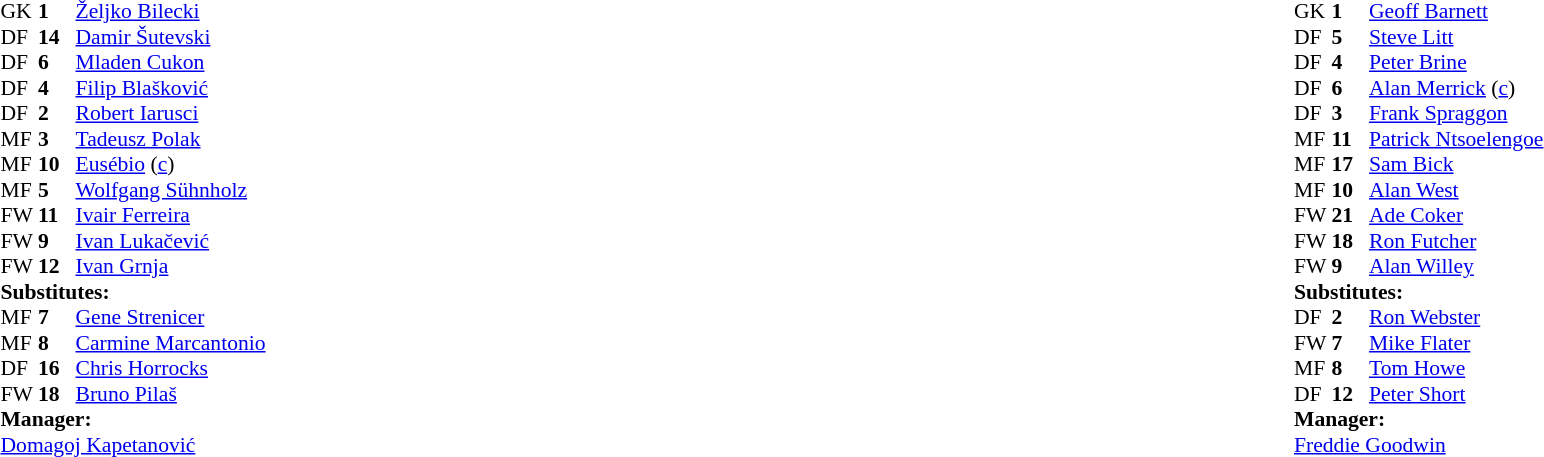<table style="width:100%;">
<tr>
<td style="vertical-align:top; width:50%;"><br><table style="font-size: 90%" cellspacing="0" cellpadding="0">
<tr>
<td colspan="4"></td>
</tr>
<tr>
<th width="25"></th>
<th width="25"></th>
</tr>
<tr>
<td>GK</td>
<td><strong>1</strong></td>
<td> <a href='#'>Željko Bilecki</a></td>
</tr>
<tr>
<td>DF</td>
<td><strong>14</strong></td>
<td> <a href='#'>Damir Šutevski</a></td>
<td></td>
<td></td>
</tr>
<tr>
<td>DF</td>
<td><strong>6</strong></td>
<td> <a href='#'>Mladen Cukon</a></td>
</tr>
<tr>
<td>DF</td>
<td><strong>4</strong></td>
<td> <a href='#'>Filip Blašković</a></td>
</tr>
<tr>
<td>DF</td>
<td><strong>2</strong></td>
<td> <a href='#'>Robert Iarusci</a></td>
</tr>
<tr>
<td>MF</td>
<td><strong>3</strong></td>
<td> <a href='#'>Tadeusz Polak</a></td>
</tr>
<tr>
<td>MF</td>
<td><strong>10</strong></td>
<td> <a href='#'>Eusébio</a> (<a href='#'>c</a>)</td>
</tr>
<tr>
<td>MF</td>
<td><strong>5</strong></td>
<td> <a href='#'>Wolfgang Sühnholz</a></td>
</tr>
<tr>
<td>FW</td>
<td><strong>11</strong></td>
<td> <a href='#'>Ivair Ferreira</a></td>
</tr>
<tr>
<td>FW</td>
<td><strong>9</strong></td>
<td> <a href='#'>Ivan Lukačević</a></td>
</tr>
<tr>
<td>FW</td>
<td><strong>12</strong></td>
<td> <a href='#'>Ivan Grnja</a></td>
</tr>
<tr>
<td colspan="4"><strong>Substitutes:</strong></td>
</tr>
<tr>
<td>MF</td>
<td><strong>7</strong></td>
<td> <a href='#'>Gene Strenicer</a></td>
<td></td>
<td></td>
</tr>
<tr>
<td>MF</td>
<td><strong>8</strong></td>
<td> <a href='#'>Carmine Marcantonio</a></td>
</tr>
<tr>
<td>DF</td>
<td><strong>16</strong></td>
<td> <a href='#'>Chris Horrocks</a></td>
</tr>
<tr>
<td>FW</td>
<td><strong>18</strong></td>
<td> <a href='#'>Bruno Pilaš</a></td>
</tr>
<tr>
<td colspan="4"><strong>Manager:</strong></td>
</tr>
<tr>
<td colspan="4"> <a href='#'>Domagoj Kapetanović</a></td>
</tr>
</table>
</td>
<td valign="top"></td>
<td style="vertical-align:top; width:50%;"><br><table cellspacing="0" cellpadding="0" style="font-size:90%; margin:auto;">
<tr>
<td colspan="4"></td>
</tr>
<tr>
<th width="25"></th>
<th width="25"></th>
</tr>
<tr>
<td>GK</td>
<td><strong>1</strong></td>
<td> <a href='#'>Geoff Barnett</a></td>
</tr>
<tr>
<td>DF</td>
<td><strong>5</strong></td>
<td> <a href='#'>Steve Litt</a></td>
</tr>
<tr>
<td>DF</td>
<td><strong>4</strong></td>
<td> <a href='#'>Peter Brine</a></td>
</tr>
<tr>
<td>DF</td>
<td><strong>6</strong></td>
<td> <a href='#'>Alan Merrick</a> (<a href='#'>c</a>)</td>
</tr>
<tr>
<td>DF</td>
<td><strong>3</strong></td>
<td> <a href='#'>Frank Spraggon</a></td>
</tr>
<tr>
<td>MF</td>
<td><strong>11</strong></td>
<td> <a href='#'>Patrick Ntsoelengoe</a></td>
<td></td>
</tr>
<tr>
<td>MF</td>
<td><strong>17</strong></td>
<td> <a href='#'>Sam Bick</a></td>
</tr>
<tr>
<td>MF</td>
<td><strong>10</strong></td>
<td> <a href='#'>Alan West</a></td>
</tr>
<tr>
<td>FW</td>
<td><strong>21</strong></td>
<td> <a href='#'>Ade Coker</a></td>
</tr>
<tr>
<td>FW</td>
<td><strong>18</strong></td>
<td> <a href='#'>Ron Futcher</a></td>
</tr>
<tr>
<td>FW</td>
<td><strong>9</strong></td>
<td> <a href='#'>Alan Willey</a></td>
</tr>
<tr>
<td colspan="4"><strong>Substitutes:</strong></td>
</tr>
<tr>
<td>DF</td>
<td><strong>2</strong></td>
<td> <a href='#'>Ron Webster</a></td>
</tr>
<tr>
<td>FW</td>
<td><strong>7</strong></td>
<td> <a href='#'>Mike Flater</a></td>
</tr>
<tr>
<td>MF</td>
<td><strong>8</strong></td>
<td> <a href='#'>Tom Howe</a></td>
<td></td>
</tr>
<tr>
<td>DF</td>
<td><strong>12</strong></td>
<td> <a href='#'>Peter Short</a></td>
</tr>
<tr>
<td colspan="4"><strong>Manager:</strong></td>
</tr>
<tr>
<td colspan="4"> <a href='#'>Freddie Goodwin</a></td>
</tr>
</table>
</td>
</tr>
</table>
